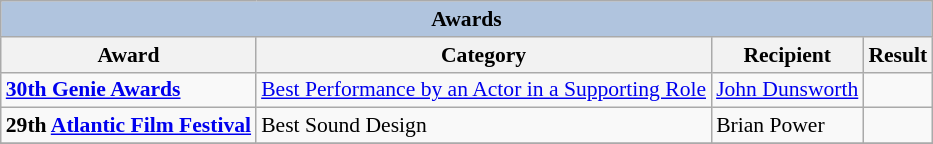<table class="wikitable" style="font-size:90%;">
<tr>
<th colspan="4" style="background:LightSteelBlue;">Awards</th>
</tr>
<tr>
<th>Award</th>
<th>Category</th>
<th>Recipient</th>
<th>Result</th>
</tr>
<tr>
<td rowspan=1><strong><a href='#'>30th Genie Awards</a></strong></td>
<td><a href='#'>Best Performance by an Actor in a Supporting Role</a></td>
<td><a href='#'>John Dunsworth</a></td>
<td></td>
</tr>
<tr>
<td rowspan=1><strong> 29th <a href='#'>Atlantic Film Festival</a></strong></td>
<td>Best Sound Design</td>
<td>Brian Power</td>
<td></td>
</tr>
<tr>
</tr>
</table>
